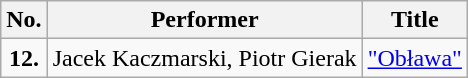<table class="wikitable">
<tr>
<th>No.</th>
<th>Performer</th>
<th>Title</th>
</tr>
<tr>
<td style="text-align:center"><strong>12.</strong></td>
<td style="text-align:center">Jacek Kaczmarski, Piotr Gierak</td>
<td><a href='#'>"Obława"</a></td>
</tr>
</table>
